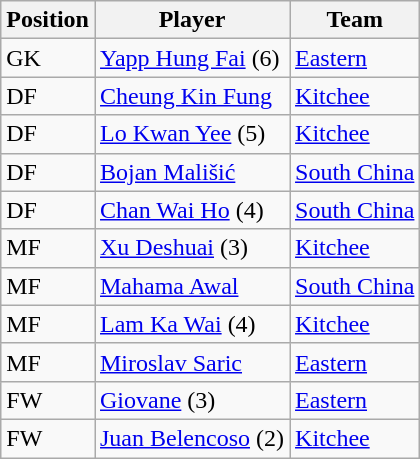<table class="wikitable">
<tr>
<th>Position</th>
<th>Player</th>
<th>Team</th>
</tr>
<tr>
<td>GK</td>
<td> <a href='#'>Yapp Hung Fai</a> (6)</td>
<td><a href='#'>Eastern</a></td>
</tr>
<tr>
<td>DF</td>
<td> <a href='#'>Cheung Kin Fung</a></td>
<td><a href='#'>Kitchee</a></td>
</tr>
<tr>
<td>DF</td>
<td> <a href='#'>Lo Kwan Yee</a> (5)</td>
<td><a href='#'>Kitchee</a></td>
</tr>
<tr>
<td>DF</td>
<td> <a href='#'>Bojan Mališić</a></td>
<td><a href='#'>South China</a></td>
</tr>
<tr>
<td>DF</td>
<td> <a href='#'>Chan Wai Ho</a> (4)</td>
<td><a href='#'>South China</a></td>
</tr>
<tr>
<td>MF</td>
<td> <a href='#'>Xu Deshuai</a> (3)</td>
<td><a href='#'>Kitchee</a></td>
</tr>
<tr>
<td>MF</td>
<td> <a href='#'>Mahama Awal</a></td>
<td><a href='#'>South China</a></td>
</tr>
<tr>
<td>MF</td>
<td> <a href='#'>Lam Ka Wai</a> (4)</td>
<td><a href='#'>Kitchee</a></td>
</tr>
<tr>
<td>MF</td>
<td> <a href='#'>Miroslav Saric</a></td>
<td><a href='#'>Eastern</a></td>
</tr>
<tr>
<td>FW</td>
<td> <a href='#'>Giovane</a> (3)</td>
<td><a href='#'>Eastern</a></td>
</tr>
<tr>
<td>FW</td>
<td> <a href='#'>Juan Belencoso</a> (2)</td>
<td><a href='#'>Kitchee</a></td>
</tr>
</table>
